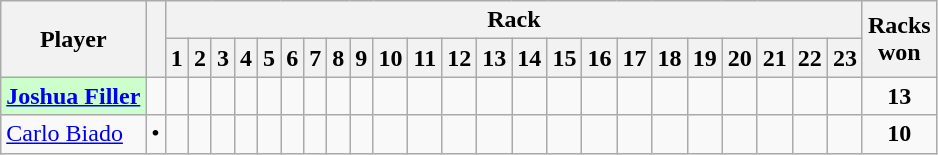<table class=wikitable style="text-align:center;">
<tr>
<th rowspan=2>Player</th>
<th rowspan=2></th>
<th colspan=23>Rack</th>
<th rowspan=2>Racks<br>won</th>
</tr>
<tr>
<th>1</th>
<th>2</th>
<th>3</th>
<th>4</th>
<th>5</th>
<th>6</th>
<th>7</th>
<th>8</th>
<th>9</th>
<th>10</th>
<th>11</th>
<th>12</th>
<th>13</th>
<th>14</th>
<th>15</th>
<th>16</th>
<th>17</th>
<th>18</th>
<th>19</th>
<th>20</th>
<th>21</th>
<th>22</th>
<th>23</th>
</tr>
<tr>
<td style="background:#cfc; text-align:left;"> <strong><a href='#'>Joshua Filler</a></strong></td>
<td></td>
<td></td>
<td></td>
<td></td>
<td></td>
<td></td>
<td></td>
<td></td>
<td></td>
<td></td>
<td></td>
<td></td>
<td></td>
<td></td>
<td></td>
<td></td>
<td></td>
<td></td>
<td></td>
<td></td>
<td></td>
<td></td>
<td></td>
<td></td>
<td><strong>13</strong></td>
</tr>
<tr>
<td align=left> <a href='#'>Carlo Biado</a></td>
<td>•</td>
<td></td>
<td></td>
<td></td>
<td></td>
<td></td>
<td></td>
<td></td>
<td></td>
<td></td>
<td></td>
<td></td>
<td></td>
<td></td>
<td></td>
<td></td>
<td></td>
<td></td>
<td></td>
<td></td>
<td></td>
<td></td>
<td></td>
<td></td>
<td><strong>10</strong></td>
</tr>
</table>
